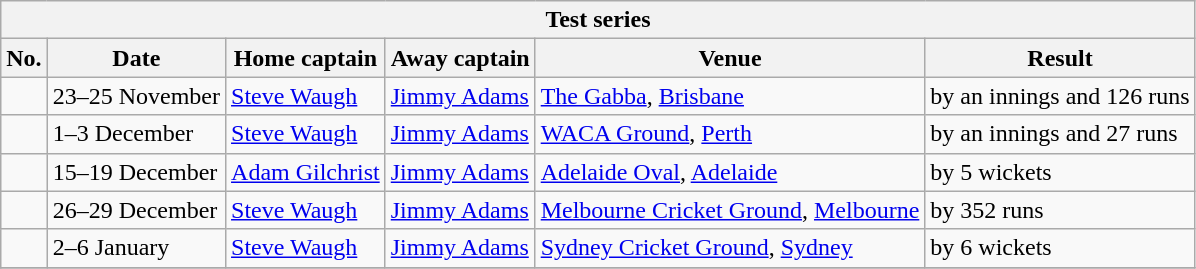<table class="wikitable">
<tr>
<th colspan="9">Test series</th>
</tr>
<tr>
<th>No.</th>
<th>Date</th>
<th>Home captain</th>
<th>Away captain</th>
<th>Venue</th>
<th>Result</th>
</tr>
<tr>
<td></td>
<td>23–25 November</td>
<td><a href='#'>Steve Waugh</a></td>
<td><a href='#'>Jimmy Adams</a></td>
<td><a href='#'>The Gabba</a>, <a href='#'>Brisbane</a></td>
<td> by an innings and 126 runs</td>
</tr>
<tr>
<td></td>
<td>1–3 December</td>
<td><a href='#'>Steve Waugh</a></td>
<td><a href='#'>Jimmy Adams</a></td>
<td><a href='#'>WACA Ground</a>, <a href='#'>Perth</a></td>
<td> by an innings and 27 runs</td>
</tr>
<tr>
<td></td>
<td>15–19 December</td>
<td><a href='#'>Adam Gilchrist</a></td>
<td><a href='#'>Jimmy Adams</a></td>
<td><a href='#'>Adelaide Oval</a>, <a href='#'>Adelaide</a></td>
<td> by 5 wickets</td>
</tr>
<tr>
<td></td>
<td>26–29 December</td>
<td><a href='#'>Steve Waugh</a></td>
<td><a href='#'>Jimmy Adams</a></td>
<td><a href='#'>Melbourne Cricket Ground</a>, <a href='#'>Melbourne</a></td>
<td> by 352 runs</td>
</tr>
<tr>
<td></td>
<td>2–6 January</td>
<td><a href='#'>Steve Waugh</a></td>
<td><a href='#'>Jimmy Adams</a></td>
<td><a href='#'>Sydney Cricket Ground</a>, <a href='#'>Sydney</a></td>
<td> by 6 wickets</td>
</tr>
<tr>
</tr>
</table>
